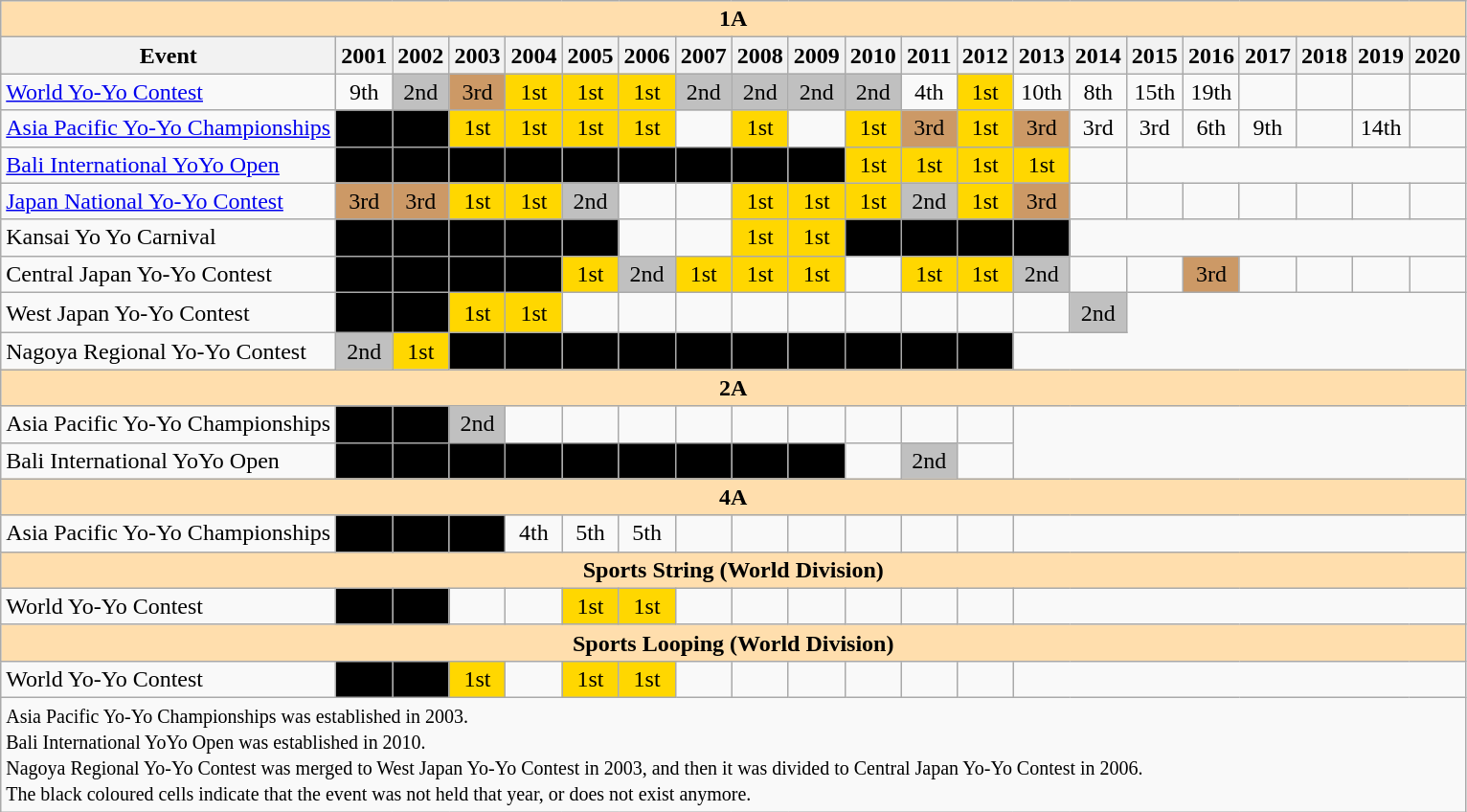<table class="wikitable" style="text-align:center">
<tr>
<th colspan="21" style="background-color: #ffdead; " align="center"><strong>1A</strong></th>
</tr>
<tr>
<th>Event</th>
<th>2001</th>
<th>2002</th>
<th>2003</th>
<th>2004</th>
<th>2005</th>
<th>2006</th>
<th>2007</th>
<th>2008</th>
<th>2009</th>
<th>2010</th>
<th>2011</th>
<th>2012</th>
<th>2013</th>
<th>2014</th>
<th>2015</th>
<th>2016</th>
<th>2017</th>
<th>2018</th>
<th>2019</th>
<th>2020</th>
</tr>
<tr>
<td align=left><a href='#'>World Yo-Yo Contest</a></td>
<td>9th</td>
<td bgcolor=silver>2nd</td>
<td bgcolor=cc9966>3rd</td>
<td bgcolor=gold>1st</td>
<td bgcolor=gold>1st</td>
<td bgcolor=gold>1st</td>
<td bgcolor=silver>2nd</td>
<td bgcolor=silver>2nd</td>
<td bgcolor=silver>2nd</td>
<td bgcolor=silver>2nd</td>
<td>4th</td>
<td bgcolor=gold>1st</td>
<td>10th</td>
<td>8th</td>
<td>15th</td>
<td>19th</td>
<td></td>
<td></td>
<td></td>
<td></td>
</tr>
<tr>
<td align=left><a href='#'>Asia Pacific Yo-Yo Championships</a></td>
<td bgcolor=#000000></td>
<td bgcolor=#000000></td>
<td bgcolor=gold>1st</td>
<td bgcolor=gold>1st</td>
<td bgcolor=gold>1st</td>
<td bgcolor=gold>1st</td>
<td></td>
<td bgcolor=gold>1st</td>
<td></td>
<td bgcolor=gold>1st</td>
<td bgcolor=cc9966>3rd</td>
<td bgcolor=gold>1st</td>
<td bgcolor=cc9966>3rd</td>
<td>3rd</td>
<td>3rd</td>
<td>6th</td>
<td>9th</td>
<td></td>
<td>14th</td>
<td></td>
</tr>
<tr>
<td align=left><a href='#'>Bali International YoYo Open</a></td>
<td bgcolor=#000000></td>
<td bgcolor=#000000></td>
<td bgcolor=#000000></td>
<td bgcolor=#000000></td>
<td bgcolor=#000000></td>
<td bgcolor=#000000></td>
<td bgcolor=#000000></td>
<td bgcolor=#000000></td>
<td bgcolor=#000000></td>
<td bgcolor=gold>1st</td>
<td bgcolor=gold>1st</td>
<td bgcolor=gold>1st</td>
<td bgcolor=gold>1st</td>
<td></td>
</tr>
<tr>
<td align=left><a href='#'>Japan National Yo-Yo Contest</a></td>
<td bgcolor=cc9966>3rd</td>
<td bgcolor=cc9966>3rd</td>
<td bgcolor=gold>1st</td>
<td bgcolor=gold>1st</td>
<td bgcolor=silver>2nd</td>
<td></td>
<td></td>
<td bgcolor=gold>1st</td>
<td bgcolor=gold>1st</td>
<td bgcolor=gold>1st</td>
<td bgcolor=silver>2nd</td>
<td bgcolor=gold>1st</td>
<td bgcolor=cc9966>3rd</td>
<td></td>
<td></td>
<td></td>
<td></td>
<td></td>
<td></td>
<td></td>
</tr>
<tr>
<td align=left>Kansai Yo Yo Carnival</td>
<td bgcolor=#000000></td>
<td bgcolor=#000000></td>
<td bgcolor=#000000></td>
<td bgcolor=#000000></td>
<td bgcolor=#000000></td>
<td></td>
<td></td>
<td bgcolor=gold>1st</td>
<td bgcolor=gold>1st</td>
<td bgcolor=#000000></td>
<td bgcolor=#000000></td>
<td bgcolor=#000000></td>
<td bgcolor=#000000></td>
</tr>
<tr>
<td align=left>Central Japan Yo-Yo Contest</td>
<td bgcolor=#000000></td>
<td bgcolor=#000000></td>
<td bgcolor=#000000></td>
<td bgcolor=#000000></td>
<td bgcolor=gold>1st</td>
<td bgcolor=silver>2nd</td>
<td bgcolor=gold>1st</td>
<td bgcolor=gold>1st</td>
<td bgcolor=gold>1st</td>
<td></td>
<td bgcolor=gold>1st</td>
<td bgcolor=gold>1st</td>
<td bgcolor=silver>2nd</td>
<td></td>
<td></td>
<td bgcolor=cc9966>3rd</td>
<td></td>
<td></td>
<td></td>
<td></td>
</tr>
<tr>
<td align=left>West Japan Yo-Yo Contest</td>
<td bgcolor=#000000></td>
<td bgcolor=#000000></td>
<td bgcolor=gold>1st</td>
<td bgcolor=gold>1st</td>
<td></td>
<td></td>
<td></td>
<td></td>
<td></td>
<td></td>
<td>　</td>
<td></td>
<td></td>
<td bgcolor=silver>2nd</td>
</tr>
<tr>
<td align=left>Nagoya Regional Yo-Yo Contest</td>
<td bgcolor=silver>2nd</td>
<td bgcolor=gold>1st</td>
<td bgcolor=#000000></td>
<td bgcolor=#000000></td>
<td bgcolor=#000000></td>
<td bgcolor=#000000></td>
<td bgcolor=#000000></td>
<td bgcolor=#000000></td>
<td bgcolor=#000000></td>
<td bgcolor=#000000></td>
<td bgcolor=#000000></td>
<td bgcolor=#000000></td>
</tr>
<tr>
<th colspan="21" style="background-color: #ffdead; " align="center"><strong>2A</strong></th>
</tr>
<tr>
<td align=left>Asia Pacific Yo-Yo Championships</td>
<td bgcolor=#000000></td>
<td bgcolor=#000000></td>
<td bgcolor=silver>2nd</td>
<td></td>
<td></td>
<td></td>
<td></td>
<td></td>
<td></td>
<td></td>
<td></td>
<td></td>
</tr>
<tr>
<td align=left>Bali International YoYo Open</td>
<td bgcolor=#000000></td>
<td bgcolor=#000000></td>
<td bgcolor=#000000></td>
<td bgcolor=#000000></td>
<td bgcolor=#000000></td>
<td bgcolor=#000000></td>
<td bgcolor=#000000></td>
<td bgcolor=#000000></td>
<td bgcolor=#000000></td>
<td></td>
<td bgcolor=silver>2nd</td>
<td></td>
</tr>
<tr>
<th colspan="21" style="background-color: #ffdead; " align="center"><strong>4A</strong></th>
</tr>
<tr>
<td align=left>Asia Pacific Yo-Yo Championships</td>
<td bgcolor=#000000></td>
<td bgcolor=#000000></td>
<td bgcolor=#000000></td>
<td>4th</td>
<td>5th</td>
<td>5th</td>
<td></td>
<td></td>
<td></td>
<td></td>
<td></td>
<td></td>
</tr>
<tr>
<th colspan="21" style="background-color: #ffdead; " align="center"><strong>Sports String</strong> (World Division)</th>
</tr>
<tr>
<td align=left>World Yo-Yo Contest</td>
<td bgcolor=#000000></td>
<td bgcolor=#000000></td>
<td></td>
<td></td>
<td bgcolor=gold>1st</td>
<td bgcolor=gold>1st</td>
<td></td>
<td></td>
<td></td>
<td></td>
<td></td>
<td></td>
</tr>
<tr>
<th colspan="21" style="background-color: #ffdead; " align="center"><strong>Sports Looping</strong> (World Division)</th>
</tr>
<tr>
<td align=left>World Yo-Yo Contest</td>
<td bgcolor=#000000></td>
<td bgcolor=#000000></td>
<td bgcolor=gold>1st</td>
<td></td>
<td bgcolor=gold>1st</td>
<td bgcolor=gold>1st</td>
<td></td>
<td></td>
<td></td>
<td></td>
<td></td>
<td></td>
</tr>
<tr>
<td colspan="21" align="left"><small> Asia Pacific Yo-Yo Championships was established in 2003.<br>Bali International YoYo Open was established in 2010.<br>Nagoya Regional Yo-Yo Contest was merged to West Japan Yo-Yo Contest in 2003, and then it was divided to Central Japan Yo-Yo Contest in 2006.<br>The black coloured cells indicate that the event was not held that year, or does not exist anymore.</small></td>
</tr>
</table>
